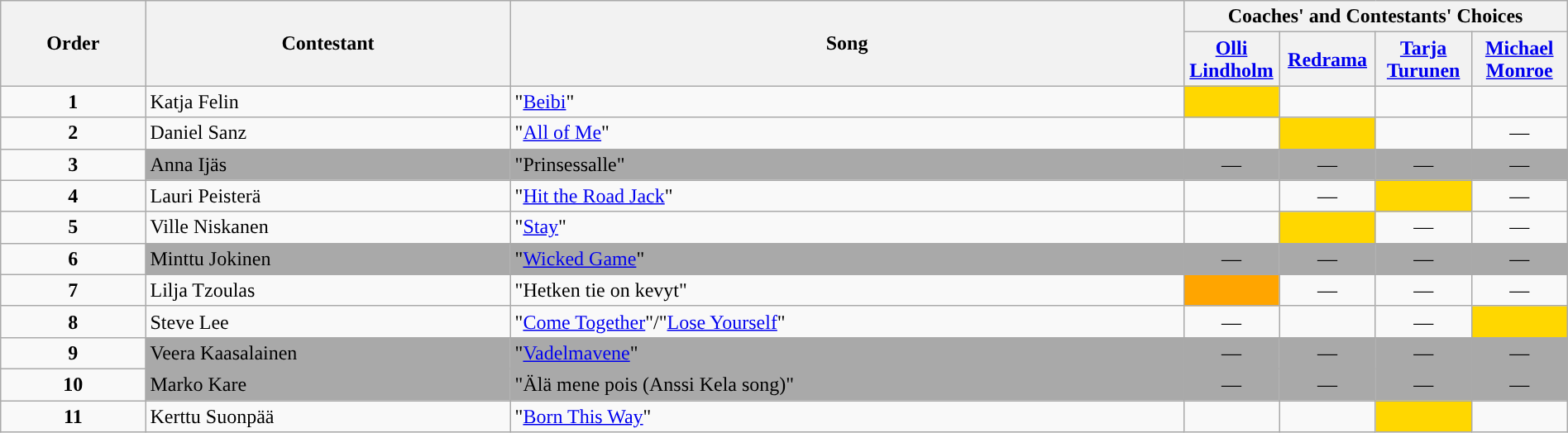<table class="wikitable" style="width:100%;">
<tr>
<th rowspan=2>Order</th>
<th rowspan=2>Contestant</th>
<th rowspan=2>Song</th>
<th colspan=4>Coaches' and Contestants' Choices</th>
</tr>
<tr>
<th width="70"><a href='#'>Olli Lindholm</a></th>
<th width="70"><a href='#'>Redrama</a></th>
<th width="70"><a href='#'>Tarja Turunen</a></th>
<th width="70"><a href='#'>Michael Monroe</a></th>
</tr>
<tr>
<td align="center"><strong>1</strong></td>
<td>Katja Felin</td>
<td>"<a href='#'>Beibi</a>"</td>
<td style="background:gold;text-align:center;"></td>
<td style=";text-align:center;"></td>
<td style=";text-align:center;"></td>
<td style=";text-align:center;"></td>
</tr>
<tr>
<td align="center"><strong>2</strong></td>
<td>Daniel Sanz</td>
<td>"<a href='#'>All of Me</a>"</td>
<td style=";text-align:center;"></td>
<td style="background:gold;text-align:center;"></td>
<td style=";text-align:center;"></td>
<td align="center">—</td>
</tr>
<tr>
<td align="center"><strong>3</strong></td>
<td style="background:darkgrey;text-align:left;">Anna Ijäs</td>
<td style="background:darkgrey;text-align:left;">"Prinsessalle"</td>
<td style="background:darkgrey;text-align:center;">—</td>
<td style="background:darkgrey;text-align:center;">—</td>
<td style="background:darkgrey;text-align:center;">—</td>
<td style="background:darkgrey;text-align:center;">—</td>
</tr>
<tr>
<td align="center"><strong>4</strong></td>
<td>Lauri Peisterä</td>
<td>"<a href='#'>Hit the Road Jack</a>"</td>
<td style=";text-align:center;"></td>
<td align="center">—</td>
<td style="background:gold;text-align:center;"></td>
<td align="center">—</td>
</tr>
<tr>
<td align="center"><strong>5</strong></td>
<td>Ville Niskanen</td>
<td>"<a href='#'>Stay</a>"</td>
<td style=";text-align:center;"></td>
<td style="background:gold;text-align:center;"></td>
<td align="center">—</td>
<td align="center">—</td>
</tr>
<tr>
<td align="center"><strong>6</strong></td>
<td style="background:darkgrey;text-align:left;">Minttu Jokinen</td>
<td style="background:darkgrey;text-align:left;">"<a href='#'>Wicked Game</a>"</td>
<td style="background:darkgrey;text-align:center;">—</td>
<td style="background:darkgrey;text-align:center;">—</td>
<td style="background:darkgrey;text-align:center;">—</td>
<td style="background:darkgrey;text-align:center;">—</td>
</tr>
<tr>
<td align="center"><strong>7</strong></td>
<td>Lilja Tzoulas</td>
<td>"Hetken tie on kevyt"</td>
<td style="background:orange;text-align:center;"></td>
<td align="center">—</td>
<td align="center">—</td>
<td align="center">—</td>
</tr>
<tr>
<td align="center"><strong>8</strong></td>
<td>Steve Lee</td>
<td>"<a href='#'>Come Together</a>"/"<a href='#'>Lose Yourself</a>"</td>
<td align="center">—</td>
<td style=";text-align:center;"></td>
<td align="center">—</td>
<td style="background:gold;text-align:center;"></td>
</tr>
<tr>
<td align="center"><strong>9</strong></td>
<td style="background:darkgrey;text-align:left;">Veera Kaasalainen</td>
<td style="background:darkgrey;text-align:left;">"<a href='#'>Vadelmavene</a>"</td>
<td style="background:darkgrey;text-align:center;">—</td>
<td style="background:darkgrey;text-align:center;">—</td>
<td style="background:darkgrey;text-align:center;">—</td>
<td style="background:darkgrey;text-align:center;">—</td>
</tr>
<tr>
<td align="center"><strong>10</strong></td>
<td style="background:darkgrey;text-align:left;">Marko Kare</td>
<td style="background:darkgrey;text-align:left;">"Älä mene pois (Anssi Kela song)"</td>
<td style="background:darkgrey;text-align:center;">—</td>
<td style="background:darkgrey;text-align:center;">—</td>
<td style="background:darkgrey;text-align:center;">—</td>
<td style="background:darkgrey;text-align:center;">—</td>
</tr>
<tr>
<td align="center"><strong>11</strong></td>
<td>Kerttu Suonpää</td>
<td>"<a href='#'>Born This Way</a>"</td>
<td style=";text-align:center;"></td>
<td style=";text-align:center;"></td>
<td style="background:gold;text-align:center;"></td>
<td style=";text-align:center;"></td>
</tr>
</table>
